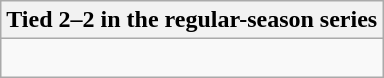<table class="wikitable collapsible collapsed">
<tr>
<th>Tied 2–2 in the regular-season series</th>
</tr>
<tr>
<td><br>


</td>
</tr>
</table>
